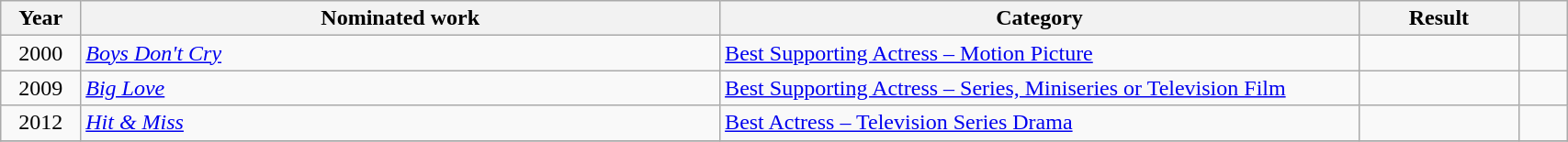<table class="wikitable" style="width:90%;">
<tr>
<th width=5%>Year</th>
<th style="width:40%;">Nominated work</th>
<th style="width:40%;">Category</th>
<th style="width:10%;">Result</th>
<th width=3%></th>
</tr>
<tr>
<td style="text-align:center;">2000</td>
<td><em><a href='#'>Boys Don't Cry</a></em></td>
<td><a href='#'>Best Supporting Actress – Motion Picture</a></td>
<td></td>
<td style="text-align:center;"></td>
</tr>
<tr>
<td style="text-align:center;">2009</td>
<td><em><a href='#'>Big Love</a></em></td>
<td><a href='#'>Best Supporting Actress – Series, Miniseries or Television Film</a></td>
<td></td>
<td style="text-align:center;"></td>
</tr>
<tr>
<td style="text-align:center;">2012</td>
<td><em><a href='#'>Hit & Miss</a></em></td>
<td><a href='#'>Best Actress – Television Series Drama</a></td>
<td></td>
<td style="text-align:center;"></td>
</tr>
<tr>
</tr>
</table>
